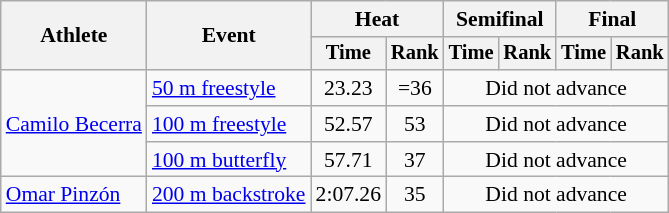<table class=wikitable style="font-size:90%">
<tr>
<th rowspan="2">Athlete</th>
<th rowspan="2">Event</th>
<th colspan="2">Heat</th>
<th colspan="2">Semifinal</th>
<th colspan="2">Final</th>
</tr>
<tr style="font-size:95%">
<th>Time</th>
<th>Rank</th>
<th>Time</th>
<th>Rank</th>
<th>Time</th>
<th>Rank</th>
</tr>
<tr align=center>
<td align=left rowspan=3><a href='#'>Camilo Becerra</a></td>
<td align=left><a href='#'>50 m freestyle</a></td>
<td>23.23</td>
<td>=36</td>
<td colspan=4>Did not advance</td>
</tr>
<tr align=center>
<td align=left><a href='#'>100 m freestyle</a></td>
<td>52.57</td>
<td>53</td>
<td colspan=4>Did not advance</td>
</tr>
<tr align=center>
<td align=left><a href='#'>100 m butterfly</a></td>
<td>57.71</td>
<td>37</td>
<td colspan=4>Did not advance</td>
</tr>
<tr align=center>
<td align=left><a href='#'>Omar Pinzón</a></td>
<td align=left><a href='#'>200 m backstroke</a></td>
<td>2:07.26</td>
<td>35</td>
<td colspan=4>Did not advance</td>
</tr>
</table>
